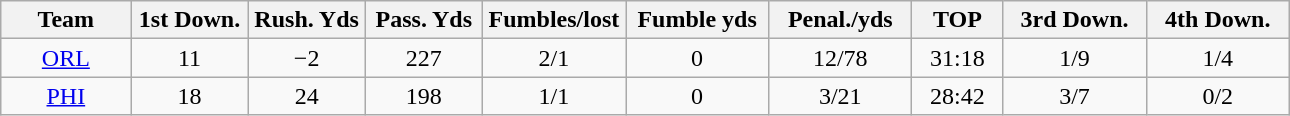<table class="wikitable sortable">
<tr>
<th bgcolor="#DDDDFF" width="10%">Team</th>
<th bgcolor="#DDDDFF" width="9%">1st Down.</th>
<th bgcolor="#DDDDFF" width="9%">Rush. Yds</th>
<th bgcolor="#DDDDFF" width="9%">Pass. Yds</th>
<th bgcolor="#DDDDFF" width="11%">Fumbles/lost</th>
<th bgcolor="#DDDDFF" width="11%">Fumble yds</th>
<th bgcolor="#DDDDFF" width="11%">Penal./yds</th>
<th bgcolor="#DDDDFF" width="7%">TOP</th>
<th bgcolor="#DDDDFF" width="11%">3rd Down.</th>
<th bgcolor="#DDDDFF" width="11%">4th Down.</th>
</tr>
<tr align="center">
<td><a href='#'>ORL</a></td>
<td>11</td>
<td>−2</td>
<td>227</td>
<td>2/1</td>
<td>0</td>
<td>12/78</td>
<td>31:18</td>
<td>1/9</td>
<td>1/4</td>
</tr>
<tr align="center">
<td><a href='#'>PHI</a></td>
<td>18</td>
<td>24</td>
<td>198</td>
<td>1/1</td>
<td>0</td>
<td>3/21</td>
<td>28:42</td>
<td>3/7</td>
<td>0/2</td>
</tr>
</table>
